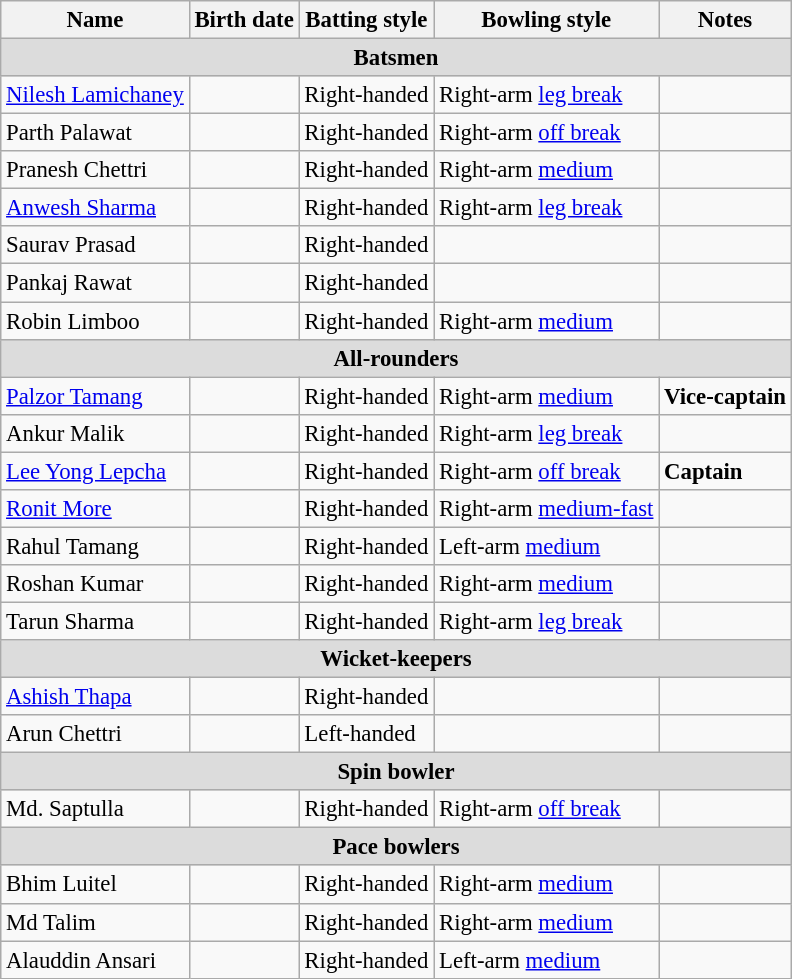<table class="wikitable" style="font-size:95%;">
<tr>
<th>Name</th>
<th>Birth date</th>
<th>Batting style</th>
<th>Bowling style</th>
<th>Notes</th>
</tr>
<tr>
<th style="background: #DCDCDC" colspan="5" align="center">Batsmen</th>
</tr>
<tr>
<td><a href='#'>Nilesh Lamichaney</a></td>
<td></td>
<td>Right-handed</td>
<td>Right-arm <a href='#'>leg break</a></td>
<td></td>
</tr>
<tr>
<td>Parth Palawat</td>
<td></td>
<td>Right-handed</td>
<td>Right-arm <a href='#'>off break</a></td>
<td></td>
</tr>
<tr>
<td>Pranesh Chettri</td>
<td></td>
<td>Right-handed</td>
<td>Right-arm <a href='#'>medium</a></td>
<td></td>
</tr>
<tr>
<td><a href='#'>Anwesh Sharma</a></td>
<td></td>
<td>Right-handed</td>
<td>Right-arm <a href='#'>leg break</a></td>
<td></td>
</tr>
<tr>
<td>Saurav Prasad</td>
<td></td>
<td>Right-handed</td>
<td></td>
<td></td>
</tr>
<tr>
<td>Pankaj Rawat</td>
<td></td>
<td>Right-handed</td>
<td></td>
<td></td>
</tr>
<tr>
<td>Robin Limboo</td>
<td></td>
<td>Right-handed</td>
<td>Right-arm <a href='#'>medium</a></td>
<td></td>
</tr>
<tr>
<th style="background: #DCDCDC" colspan="5" align="center">All-rounders</th>
</tr>
<tr>
<td><a href='#'>Palzor Tamang</a></td>
<td></td>
<td>Right-handed</td>
<td>Right-arm <a href='#'>medium</a></td>
<td><strong>Vice-captain</strong></td>
</tr>
<tr>
<td>Ankur Malik</td>
<td></td>
<td>Right-handed</td>
<td>Right-arm <a href='#'>leg break</a></td>
<td></td>
</tr>
<tr>
<td><a href='#'>Lee Yong Lepcha</a></td>
<td></td>
<td>Right-handed</td>
<td>Right-arm <a href='#'>off break</a></td>
<td><strong>Captain</strong></td>
</tr>
<tr>
<td><a href='#'>Ronit More</a></td>
<td></td>
<td>Right-handed</td>
<td>Right-arm <a href='#'>medium-fast</a></td>
<td></td>
</tr>
<tr>
<td>Rahul Tamang</td>
<td></td>
<td>Right-handed</td>
<td>Left-arm <a href='#'>medium</a></td>
<td></td>
</tr>
<tr>
<td>Roshan Kumar</td>
<td></td>
<td>Right-handed</td>
<td>Right-arm <a href='#'>medium</a></td>
<td></td>
</tr>
<tr>
<td>Tarun Sharma</td>
<td></td>
<td>Right-handed</td>
<td>Right-arm <a href='#'>leg break</a></td>
<td></td>
</tr>
<tr>
<th style="background: #DCDCDC" colspan="5" align="center">Wicket-keepers</th>
</tr>
<tr>
<td><a href='#'>Ashish Thapa</a></td>
<td></td>
<td>Right-handed</td>
<td></td>
<td></td>
</tr>
<tr>
<td>Arun Chettri</td>
<td></td>
<td>Left-handed</td>
<td></td>
<td></td>
</tr>
<tr>
<th style="background: #DCDCDC" colspan="5" align="center">Spin bowler</th>
</tr>
<tr>
<td>Md. Saptulla</td>
<td></td>
<td>Right-handed</td>
<td>Right-arm <a href='#'>off break</a></td>
<td></td>
</tr>
<tr>
<th style="background: #DCDCDC" colspan="5" align="center">Pace bowlers</th>
</tr>
<tr>
<td>Bhim Luitel</td>
<td></td>
<td>Right-handed</td>
<td>Right-arm <a href='#'>medium</a></td>
<td></td>
</tr>
<tr>
<td>Md Talim</td>
<td></td>
<td>Right-handed</td>
<td>Right-arm <a href='#'>medium</a></td>
<td></td>
</tr>
<tr>
<td>Alauddin Ansari</td>
<td></td>
<td>Right-handed</td>
<td>Left-arm <a href='#'>medium</a></td>
<td></td>
</tr>
</table>
